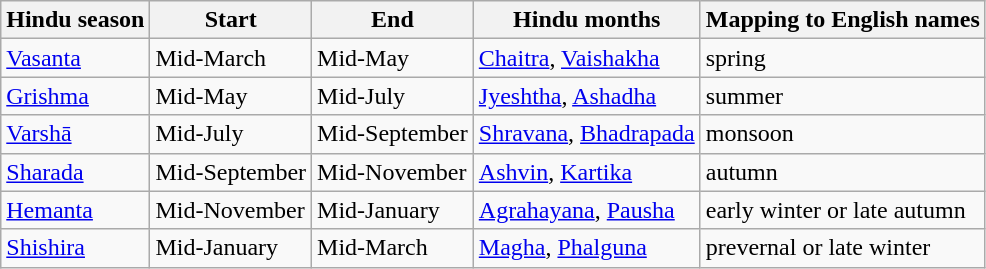<table class="wikitable">
<tr>
<th>Hindu season</th>
<th>Start</th>
<th>End</th>
<th>Hindu months</th>
<th>Mapping to English names</th>
</tr>
<tr>
<td><a href='#'>Vasanta</a></td>
<td>Mid-March</td>
<td>Mid-May</td>
<td><a href='#'>Chaitra</a>, <a href='#'>Vaishakha</a></td>
<td>spring</td>
</tr>
<tr>
<td><a href='#'>Grishma</a></td>
<td>Mid-May</td>
<td>Mid-July</td>
<td><a href='#'>Jyeshtha</a>, <a href='#'>Ashadha</a></td>
<td>summer</td>
</tr>
<tr>
<td><a href='#'>Varshā</a></td>
<td>Mid-July</td>
<td>Mid-September</td>
<td><a href='#'>Shravana</a>, <a href='#'>Bhadrapada</a></td>
<td>monsoon</td>
</tr>
<tr>
<td><a href='#'>Sharada</a></td>
<td>Mid-September</td>
<td>Mid-November</td>
<td><a href='#'>Ashvin</a>, <a href='#'>Kartika</a></td>
<td>autumn</td>
</tr>
<tr>
<td><a href='#'>Hemanta</a></td>
<td>Mid-November</td>
<td>Mid-January</td>
<td><a href='#'>Agrahayana</a>, <a href='#'>Pausha</a></td>
<td>early winter or late autumn</td>
</tr>
<tr>
<td><a href='#'>Shishira</a></td>
<td>Mid-January</td>
<td>Mid-March</td>
<td><a href='#'>Magha</a>, <a href='#'>Phalguna</a></td>
<td>prevernal or late winter</td>
</tr>
</table>
